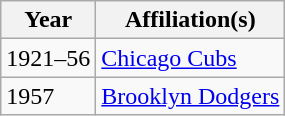<table class=wikitable>
<tr>
<th>Year</th>
<th>Affiliation(s)</th>
</tr>
<tr>
<td>1921–56</td>
<td><a href='#'>Chicago Cubs</a></td>
</tr>
<tr>
<td>1957</td>
<td><a href='#'>Brooklyn Dodgers</a></td>
</tr>
</table>
